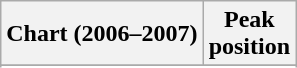<table class="wikitable sortable plainrowheaders" style="text-align:center">
<tr>
<th>Chart (2006–2007)</th>
<th>Peak<br>position</th>
</tr>
<tr>
</tr>
<tr>
</tr>
<tr>
</tr>
<tr>
</tr>
</table>
